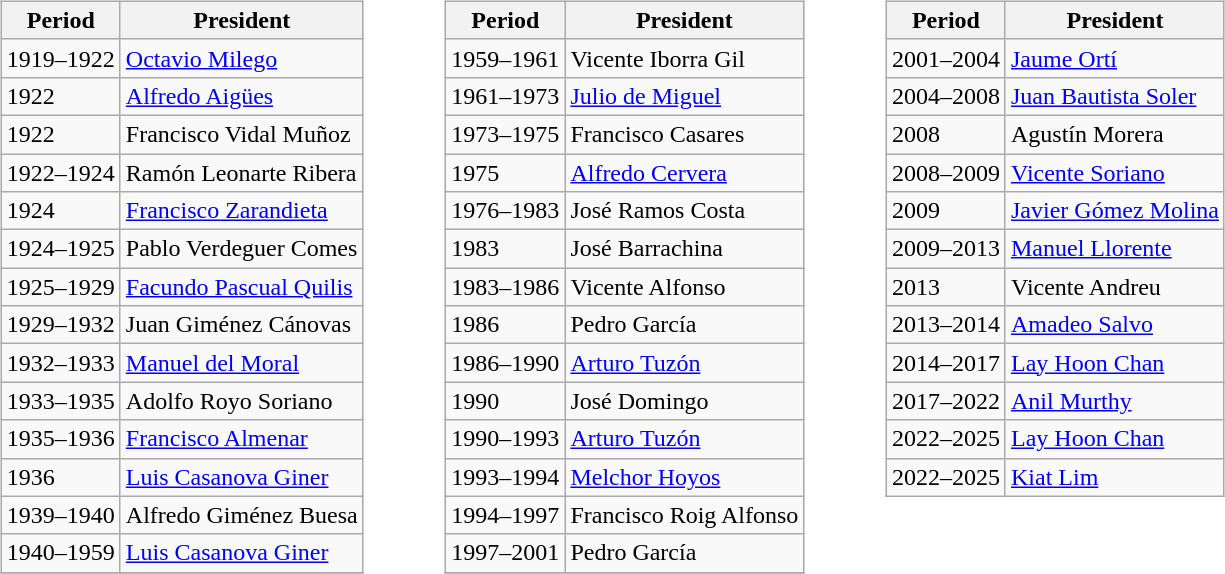<table>
<tr>
<td width="10"> </td>
<td valign="top"><br><table class="wikitable" style="text-align: center">
<tr>
<th rowspan="1">Period</th>
<th rowspan="1">President</th>
</tr>
<tr>
<td align=left>1919–1922</td>
<td align=left><a href='#'>Octavio Milego</a></td>
</tr>
<tr>
<td align=left>1922</td>
<td align=left><a href='#'>Alfredo Aigües</a></td>
</tr>
<tr>
<td align=left>1922</td>
<td align=left>Francisco Vidal Muñoz</td>
</tr>
<tr>
<td align=left>1922–1924</td>
<td align=left>Ramón Leonarte Ribera</td>
</tr>
<tr>
<td align=left>1924</td>
<td align=left><a href='#'>Francisco Zarandieta</a></td>
</tr>
<tr>
<td align=left>1924–1925</td>
<td align=left>Pablo Verdeguer Comes</td>
</tr>
<tr>
<td align=left>1925–1929</td>
<td align=left><a href='#'>Facundo Pascual Quilis</a></td>
</tr>
<tr>
<td align=left>1929–1932</td>
<td align=left>Juan Giménez Cánovas</td>
</tr>
<tr>
<td align=left>1932–1933</td>
<td align=left><a href='#'>Manuel del Moral</a></td>
</tr>
<tr>
<td align=left>1933–1935</td>
<td align=left>Adolfo Royo Soriano</td>
</tr>
<tr>
<td align=left>1935–1936</td>
<td align=left><a href='#'>Francisco Almenar</a></td>
</tr>
<tr>
<td align=left>1936</td>
<td align=left><a href='#'>Luis Casanova Giner</a></td>
</tr>
<tr>
<td align=left>1939–1940</td>
<td align=left>Alfredo Giménez Buesa</td>
</tr>
<tr>
<td align=left>1940–1959</td>
<td align=left><a href='#'>Luis Casanova Giner</a></td>
</tr>
<tr>
</tr>
</table>
</td>
<td width="30"> </td>
<td valign="top"><br><table class="wikitable" style="text-align: center">
<tr>
<th rowspan="1">Period</th>
<th rowspan="1">President</th>
</tr>
<tr>
<td align=left>1959–1961</td>
<td align=left>Vicente Iborra Gil</td>
</tr>
<tr>
<td align=left>1961–1973</td>
<td align=left><a href='#'>Julio de Miguel</a></td>
</tr>
<tr>
<td align=left>1973–1975</td>
<td align=left>Francisco Casares</td>
</tr>
<tr>
<td align=left>1975</td>
<td align=left><a href='#'>Alfredo Cervera</a></td>
</tr>
<tr>
<td align=left>1976–1983</td>
<td align=left>José Ramos Costa</td>
</tr>
<tr>
<td align=left>1983</td>
<td align=left>José Barrachina</td>
</tr>
<tr>
<td align=left>1983–1986</td>
<td align=left>Vicente Alfonso</td>
</tr>
<tr>
<td align=left>1986</td>
<td align=left>Pedro García</td>
</tr>
<tr>
<td align=left>1986–1990</td>
<td align=left><a href='#'>Arturo Tuzón</a></td>
</tr>
<tr>
<td align=left>1990</td>
<td align=left>José Domingo</td>
</tr>
<tr>
<td align=left>1990–1993</td>
<td align=left><a href='#'>Arturo Tuzón</a></td>
</tr>
<tr>
<td align=left>1993–1994</td>
<td align=left><a href='#'>Melchor Hoyos</a></td>
</tr>
<tr>
<td align=left>1994–1997</td>
<td align=left>Francisco Roig Alfonso</td>
</tr>
<tr>
<td align=left>1997–2001</td>
<td align=left>Pedro García</td>
</tr>
<tr>
</tr>
</table>
</td>
<td width="30"> </td>
<td valign="top"><br><table class="wikitable" style="text-align: center">
<tr>
<th rowspan="1">Period</th>
<th rowspan="1">President</th>
</tr>
<tr>
<td align=left>2001–2004</td>
<td align=left><a href='#'>Jaume Ortí</a></td>
</tr>
<tr>
<td align=left>2004–2008</td>
<td align=left><a href='#'>Juan Bautista Soler</a></td>
</tr>
<tr>
<td align=left>2008</td>
<td align=left>Agustín Morera</td>
</tr>
<tr>
<td align=left>2008–2009</td>
<td align=left><a href='#'>Vicente Soriano</a></td>
</tr>
<tr>
<td align=left>2009</td>
<td align=left><a href='#'>Javier Gómez Molina</a></td>
</tr>
<tr>
<td align=left>2009–2013</td>
<td align=left><a href='#'>Manuel Llorente</a></td>
</tr>
<tr>
<td align=left>2013</td>
<td align=left>Vicente Andreu</td>
</tr>
<tr>
<td align=left>2013–2014</td>
<td align=left><a href='#'>Amadeo Salvo</a></td>
</tr>
<tr>
<td align=left>2014–2017</td>
<td align=left><a href='#'>Lay Hoon Chan</a></td>
</tr>
<tr>
<td align=left>2017–2022</td>
<td align=left><a href='#'>Anil Murthy</a></td>
</tr>
<tr>
<td align=left>2022–2025</td>
<td align=left><a href='#'>Lay Hoon Chan</a></td>
</tr>
<tr>
<td align=left>2022–2025</td>
<td align=left><a href='#'>Kiat Lim</a></td>
</tr>
</table>
</td>
</tr>
</table>
